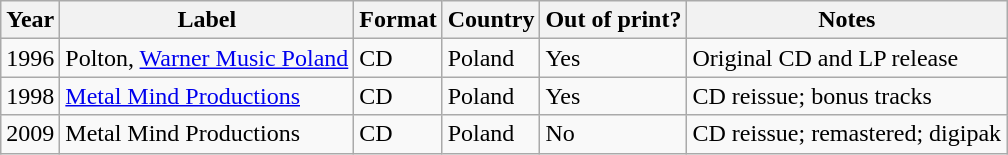<table class="wikitable">
<tr>
<th>Year</th>
<th>Label</th>
<th>Format</th>
<th>Country</th>
<th>Out of print?</th>
<th>Notes</th>
</tr>
<tr>
<td>1996</td>
<td>Polton, <a href='#'>Warner Music Poland</a></td>
<td>CD</td>
<td>Poland</td>
<td>Yes</td>
<td>Original CD and LP release</td>
</tr>
<tr>
<td>1998</td>
<td><a href='#'>Metal Mind Productions</a></td>
<td>CD</td>
<td>Poland</td>
<td>Yes</td>
<td>CD reissue; bonus tracks</td>
</tr>
<tr>
<td>2009</td>
<td>Metal Mind Productions</td>
<td>CD</td>
<td>Poland</td>
<td>No</td>
<td>CD reissue; remastered; digipak</td>
</tr>
</table>
